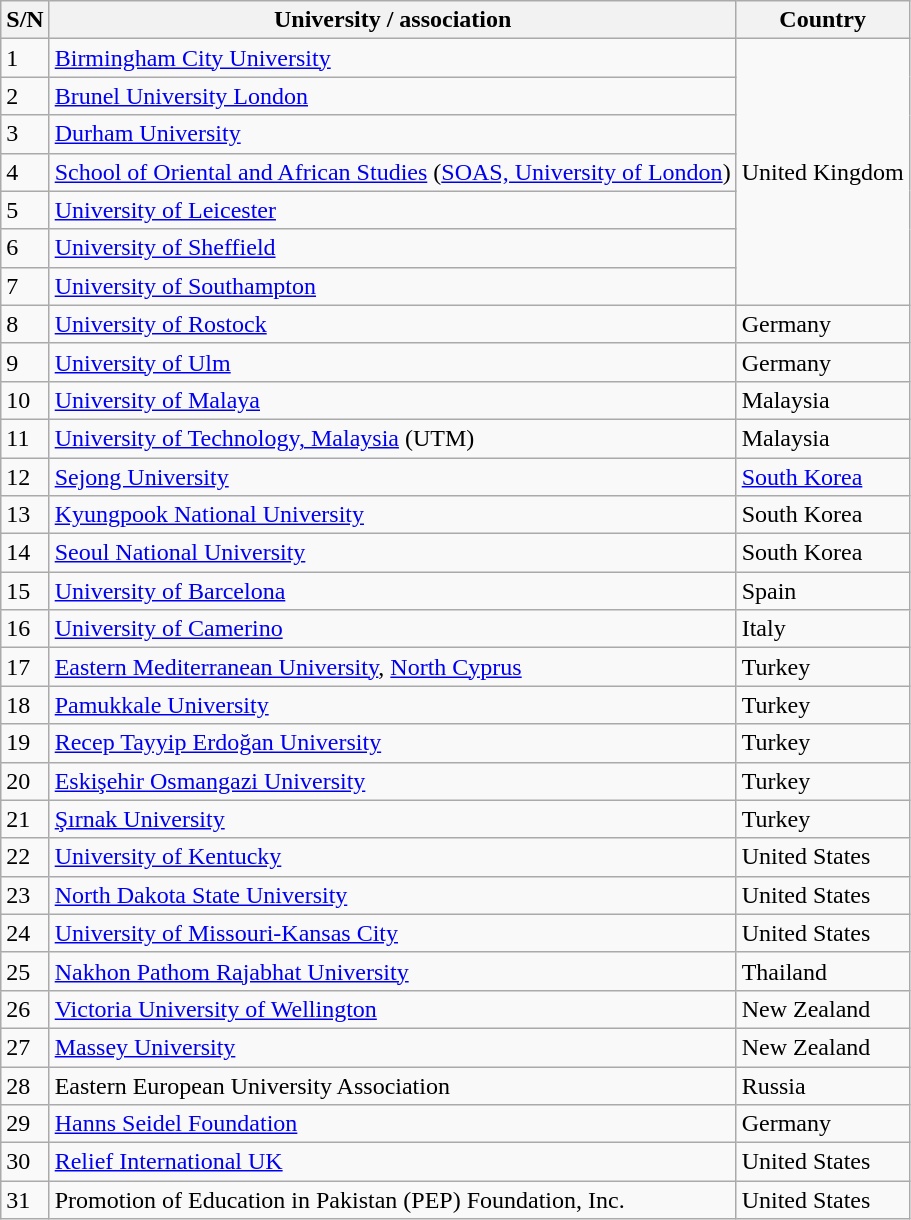<table class="wikitable sortable">
<tr>
<th>S/N</th>
<th>University / association</th>
<th>Country</th>
</tr>
<tr>
<td>1</td>
<td><a href='#'>Birmingham City University</a></td>
<td rowspan=7>United Kingdom</td>
</tr>
<tr>
<td>2</td>
<td><a href='#'>Brunel University London</a></td>
</tr>
<tr>
<td>3</td>
<td><a href='#'>Durham University</a></td>
</tr>
<tr>
<td>4</td>
<td><a href='#'>School of Oriental and African Studies</a> (<a href='#'>SOAS, University of London</a>)</td>
</tr>
<tr>
<td>5</td>
<td><a href='#'>University of Leicester</a></td>
</tr>
<tr>
<td>6</td>
<td><a href='#'>University of Sheffield</a></td>
</tr>
<tr>
<td>7</td>
<td><a href='#'>University of Southampton</a></td>
</tr>
<tr>
<td>8</td>
<td><a href='#'>University of Rostock</a></td>
<td>Germany</td>
</tr>
<tr>
<td>9</td>
<td><a href='#'>University of Ulm</a></td>
<td>Germany</td>
</tr>
<tr>
<td>10</td>
<td><a href='#'>University of Malaya</a></td>
<td>Malaysia</td>
</tr>
<tr>
<td>11</td>
<td><a href='#'>University of Technology, Malaysia</a> (UTM)</td>
<td>Malaysia</td>
</tr>
<tr>
<td>12</td>
<td><a href='#'>Sejong University</a></td>
<td><a href='#'>South Korea</a></td>
</tr>
<tr>
<td>13</td>
<td><a href='#'>Kyungpook National University</a></td>
<td>South Korea</td>
</tr>
<tr>
<td>14</td>
<td><a href='#'>Seoul National University</a></td>
<td>South Korea</td>
</tr>
<tr>
<td>15</td>
<td><a href='#'>University of Barcelona</a></td>
<td>Spain</td>
</tr>
<tr>
<td>16</td>
<td><a href='#'>University of Camerino</a></td>
<td>Italy</td>
</tr>
<tr>
<td>17</td>
<td><a href='#'>Eastern Mediterranean University</a>, <a href='#'>North Cyprus</a></td>
<td>Turkey</td>
</tr>
<tr>
<td>18</td>
<td><a href='#'>Pamukkale University</a></td>
<td>Turkey</td>
</tr>
<tr>
<td>19</td>
<td><a href='#'>Recep Tayyip Erdoğan University</a></td>
<td>Turkey</td>
</tr>
<tr>
<td>20</td>
<td><a href='#'>Eskişehir Osmangazi University</a></td>
<td>Turkey</td>
</tr>
<tr>
<td>21</td>
<td><a href='#'>Şırnak University</a></td>
<td>Turkey</td>
</tr>
<tr>
<td>22</td>
<td><a href='#'>University of Kentucky</a></td>
<td>United States</td>
</tr>
<tr>
<td>23</td>
<td><a href='#'>North Dakota State University</a></td>
<td>United States</td>
</tr>
<tr>
<td>24</td>
<td><a href='#'>University of Missouri-Kansas City</a></td>
<td>United States</td>
</tr>
<tr>
<td>25</td>
<td><a href='#'>Nakhon Pathom Rajabhat University</a></td>
<td>Thailand</td>
</tr>
<tr>
<td>26</td>
<td><a href='#'>Victoria University of Wellington</a></td>
<td>New Zealand</td>
</tr>
<tr>
<td>27</td>
<td><a href='#'>Massey University</a></td>
<td>New Zealand</td>
</tr>
<tr>
<td>28</td>
<td>Eastern European University Association</td>
<td>Russia</td>
</tr>
<tr>
<td>29</td>
<td><a href='#'>Hanns Seidel Foundation</a></td>
<td>Germany</td>
</tr>
<tr>
<td>30</td>
<td><a href='#'>Relief International UK</a></td>
<td>United States</td>
</tr>
<tr>
<td>31</td>
<td>Promotion of Education in Pakistan (PEP) Foundation, Inc.</td>
<td>United States</td>
</tr>
</table>
